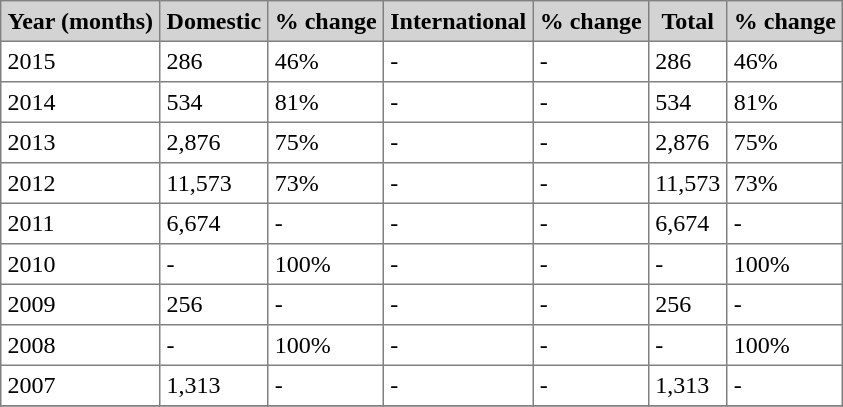<table class="toccolours" border="1" cellpadding="4" style="border-collapse:collapse">
<tr bgcolor=lightgrey>
<th>Year (months)</th>
<th>Domestic</th>
<th>% change</th>
<th>International</th>
<th>% change</th>
<th>Total</th>
<th>% change</th>
</tr>
<tr>
<td>2015</td>
<td>286</td>
<td> 46%</td>
<td>-</td>
<td>-</td>
<td>286</td>
<td> 46%</td>
</tr>
<tr>
<td>2014</td>
<td>534</td>
<td> 81%</td>
<td>-</td>
<td>-</td>
<td>534</td>
<td> 81%</td>
</tr>
<tr>
<td>2013</td>
<td>2,876</td>
<td> 75%</td>
<td>-</td>
<td>-</td>
<td>2,876</td>
<td> 75%</td>
</tr>
<tr>
<td>2012</td>
<td>11,573</td>
<td> 73%</td>
<td>-</td>
<td>-</td>
<td>11,573</td>
<td> 73%</td>
</tr>
<tr>
<td>2011</td>
<td>6,674</td>
<td>-</td>
<td>-</td>
<td>-</td>
<td>6,674</td>
<td>-</td>
</tr>
<tr>
<td>2010</td>
<td>-</td>
<td> 100%</td>
<td>-</td>
<td>-</td>
<td>-</td>
<td> 100%</td>
</tr>
<tr>
<td>2009</td>
<td>256</td>
<td>-</td>
<td>-</td>
<td>-</td>
<td>256</td>
<td>-</td>
</tr>
<tr>
<td>2008</td>
<td>-</td>
<td> 100%</td>
<td>-</td>
<td>-</td>
<td>-</td>
<td> 100%</td>
</tr>
<tr>
<td>2007</td>
<td>1,313</td>
<td>-</td>
<td>-</td>
<td>-</td>
<td>1,313</td>
<td>-</td>
</tr>
<tr>
</tr>
</table>
